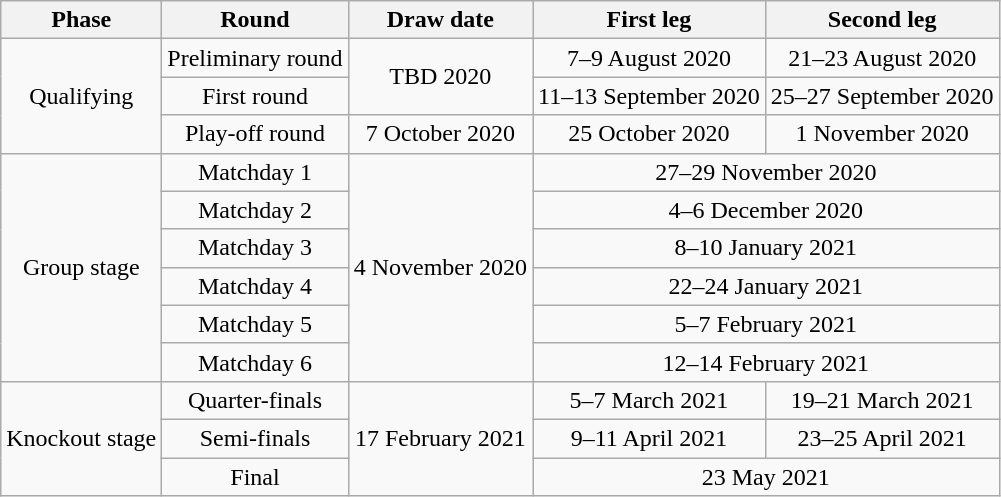<table class="wikitable mw-collapsible mw-collapsed" style="text-align:center">
<tr>
<th>Phase</th>
<th>Round</th>
<th>Draw date</th>
<th>First leg</th>
<th>Second leg</th>
</tr>
<tr>
<td rowspan=3>Qualifying</td>
<td>Preliminary round</td>
<td rowspan=2>TBD 2020</td>
<td>7–9 August 2020</td>
<td>21–23 August 2020</td>
</tr>
<tr>
<td>First round</td>
<td>11–13 September 2020</td>
<td>25–27 September 2020</td>
</tr>
<tr>
<td>Play-off round</td>
<td>7 October 2020</td>
<td>25 October 2020</td>
<td>1 November 2020</td>
</tr>
<tr>
<td rowspan=6>Group stage</td>
<td>Matchday 1</td>
<td rowspan=6>4 November 2020</td>
<td colspan=2>27–29 November 2020</td>
</tr>
<tr>
<td>Matchday 2</td>
<td colspan=2>4–6 December 2020</td>
</tr>
<tr>
<td>Matchday 3</td>
<td colspan=2>8–10 January 2021</td>
</tr>
<tr>
<td>Matchday 4</td>
<td colspan=2>22–24 January 2021</td>
</tr>
<tr>
<td>Matchday 5</td>
<td colspan=2>5–7 February 2021</td>
</tr>
<tr>
<td>Matchday 6</td>
<td colspan=2>12–14 February 2021</td>
</tr>
<tr>
<td rowspan=3>Knockout stage</td>
<td>Quarter-finals</td>
<td rowspan=3>17 February 2021</td>
<td>5–7 March 2021</td>
<td>19–21 March 2021</td>
</tr>
<tr>
<td>Semi-finals</td>
<td>9–11 April 2021</td>
<td>23–25 April 2021</td>
</tr>
<tr>
<td>Final</td>
<td colspan=2>23 May 2021</td>
</tr>
</table>
